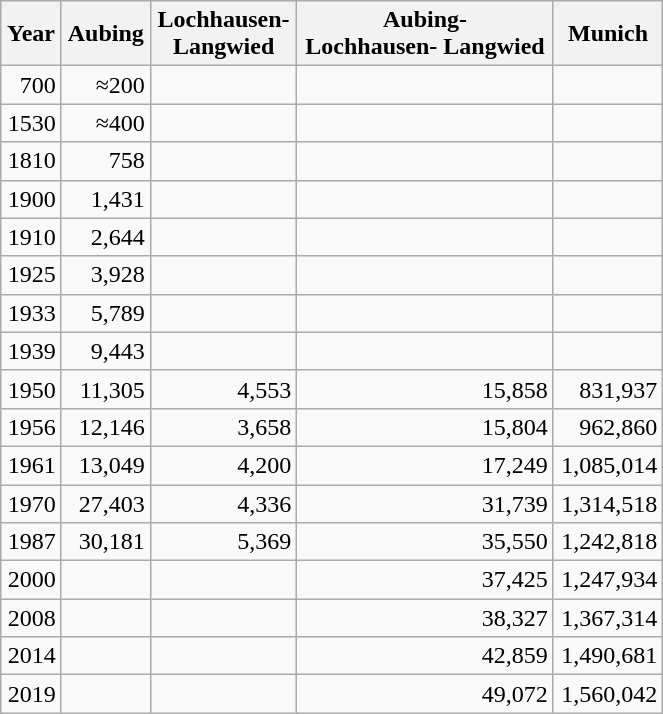<table class="wikitable float-left" width="35%" style="text-align:right;">
<tr>
<th>Year</th>
<th>Aubing</th>
<th>Lochhausen-<br>Langwied</th>
<th>Aubing-<br>Lochhausen-
Langwied</th>
<th>Munich</th>
</tr>
<tr>
<td>700</td>
<td>≈200</td>
<td></td>
<td></td>
<td></td>
</tr>
<tr>
<td>1530</td>
<td>≈400</td>
<td></td>
<td></td>
<td></td>
</tr>
<tr>
<td>1810</td>
<td>758</td>
<td></td>
<td></td>
<td></td>
</tr>
<tr>
<td>1900</td>
<td>1,431</td>
<td></td>
<td></td>
<td></td>
</tr>
<tr>
<td>1910</td>
<td>2,644</td>
<td></td>
<td></td>
<td></td>
</tr>
<tr>
<td>1925</td>
<td>3,928</td>
<td></td>
<td></td>
<td></td>
</tr>
<tr>
<td>1933</td>
<td>5,789</td>
<td></td>
<td></td>
<td></td>
</tr>
<tr>
<td>1939</td>
<td>9,443</td>
<td></td>
<td></td>
<td></td>
</tr>
<tr>
<td>1950</td>
<td>11,305</td>
<td>4,553</td>
<td>15,858</td>
<td>831,937</td>
</tr>
<tr>
<td>1956</td>
<td>12,146</td>
<td>3,658</td>
<td>15,804</td>
<td>962,860</td>
</tr>
<tr>
<td>1961</td>
<td>13,049</td>
<td>4,200</td>
<td>17,249</td>
<td>1,085,014</td>
</tr>
<tr>
<td>1970</td>
<td>27,403</td>
<td>4,336</td>
<td>31,739</td>
<td>1,314,518</td>
</tr>
<tr>
<td>1987</td>
<td>30,181</td>
<td>5,369</td>
<td>35,550</td>
<td>1,242,818</td>
</tr>
<tr>
<td>2000</td>
<td></td>
<td></td>
<td>37,425</td>
<td>1,247,934</td>
</tr>
<tr>
<td>2008</td>
<td></td>
<td></td>
<td>38,327</td>
<td>1,367,314</td>
</tr>
<tr>
<td>2014</td>
<td></td>
<td></td>
<td>42,859</td>
<td>1,490,681</td>
</tr>
<tr>
<td>2019</td>
<td></td>
<td></td>
<td>49,072</td>
<td>1,560,042</td>
</tr>
</table>
